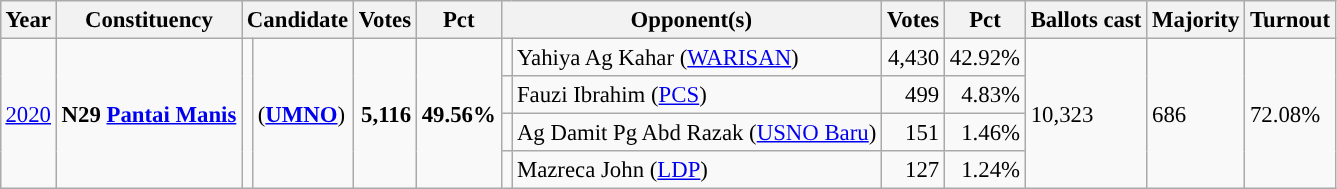<table class="wikitable" style="margin:0.5em ; font-size:95%">
<tr>
<th>Year</th>
<th>Constituency</th>
<th colspan=2>Candidate</th>
<th>Votes</th>
<th>Pct</th>
<th colspan=2>Opponent(s)</th>
<th>Votes</th>
<th>Pct</th>
<th>Ballots cast</th>
<th>Majority</th>
<th>Turnout</th>
</tr>
<tr>
<td rowspan=4><a href='#'>2020</a></td>
<td rowspan=4><strong>N29 <a href='#'>Pantai Manis</a></strong></td>
<td rowspan=4 ></td>
<td rowspan=4> (<a href='#'><strong>UMNO</strong></a>)</td>
<td rowspan=4 align="right"><strong>5,116</strong></td>
<td rowspan=4><strong>49.56%</strong></td>
<td></td>
<td>Yahiya Ag Kahar (<a href='#'>WARISAN</a>)</td>
<td align="right">4,430</td>
<td>42.92%</td>
<td rowspan=4>10,323</td>
<td rowspan=4>686</td>
<td rowspan=4>72.08%</td>
</tr>
<tr>
<td></td>
<td>Fauzi Ibrahim (<a href='#'>PCS</a>)</td>
<td align="right">499</td>
<td align=right>4.83%</td>
</tr>
<tr>
<td bgcolor=></td>
<td>Ag Damit Pg Abd Razak (<a href='#'>USNO Baru</a>)</td>
<td align="right">151</td>
<td align=right>1.46%</td>
</tr>
<tr>
<td></td>
<td>Mazreca John (<a href='#'>LDP</a>)</td>
<td align="right">127</td>
<td align=right>1.24%</td>
</tr>
</table>
